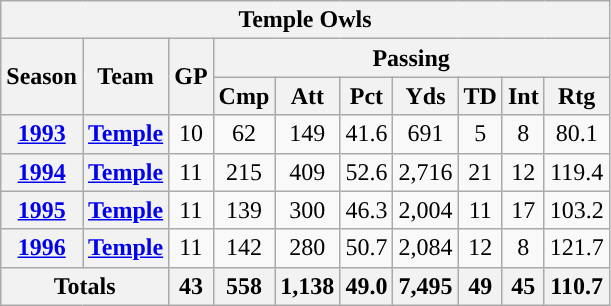<table class="wikitable" style="text-align:center;">
<tr>
<th colspan="10">Temple Owls</th>
</tr>
<tr>
<th rowspan="2">Season</th>
<th rowspan="2">Team</th>
<th rowspan="2">GP</th>
<th colspan="7">Passing</th>
</tr>
<tr>
<th>Cmp</th>
<th>Att</th>
<th>Pct</th>
<th>Yds</th>
<th>TD</th>
<th>Int</th>
<th>Rtg</th>
</tr>
<tr>
<th><a href='#'>1993</a></th>
<th><a href='#'>Temple</a></th>
<td>10</td>
<td>62</td>
<td>149</td>
<td>41.6</td>
<td>691</td>
<td>5</td>
<td>8</td>
<td>80.1</td>
</tr>
<tr>
<th><a href='#'>1994</a></th>
<th><a href='#'>Temple</a></th>
<td>11</td>
<td>215</td>
<td>409</td>
<td>52.6</td>
<td>2,716</td>
<td>21</td>
<td>12</td>
<td>119.4</td>
</tr>
<tr>
<th><a href='#'>1995</a></th>
<th><a href='#'>Temple</a></th>
<td>11</td>
<td>139</td>
<td>300</td>
<td>46.3</td>
<td>2,004</td>
<td>11</td>
<td>17</td>
<td>103.2</td>
</tr>
<tr>
<th><a href='#'>1996</a></th>
<th><a href='#'>Temple</a></th>
<td>11</td>
<td>142</td>
<td>280</td>
<td>50.7</td>
<td>2,084</td>
<td>12</td>
<td>8</td>
<td>121.7</td>
</tr>
<tr>
<th colspan="2">Totals</th>
<th>43</th>
<th>558</th>
<th>1,138</th>
<th>49.0</th>
<th>7,495</th>
<th>49</th>
<th>45</th>
<th>110.7</th>
</tr>
</table>
